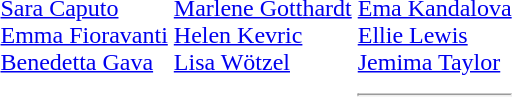<table>
<tr>
<td><br></td>
<td><br><a href='#'>Sara Caputo</a><br><a href='#'>Emma Fioravanti</a><br><a href='#'>Benedetta Gava</a></td>
<td><br><a href='#'>Marlene Gotthardt</a><br><a href='#'>Helen Kevric</a><br><a href='#'>Lisa Wötzel</a></td>
<td><br><a href='#'>Ema Kandalova</a><br><a href='#'>Ellie Lewis</a><br><a href='#'>Jemima Taylor</a></td>
</tr>
<tr>
<td><br></td>
<td></td>
<td></td>
<td><hr></td>
</tr>
<tr>
<td><br></td>
<td></td>
<td></td>
<td></td>
</tr>
<tr>
<td><br></td>
<td></td>
<td></td>
<td></td>
</tr>
<tr>
<td><br></td>
<td></td>
<td></td>
<td></td>
</tr>
<tr>
<td><br></td>
<td></td>
<td></td>
<td></td>
</tr>
</table>
